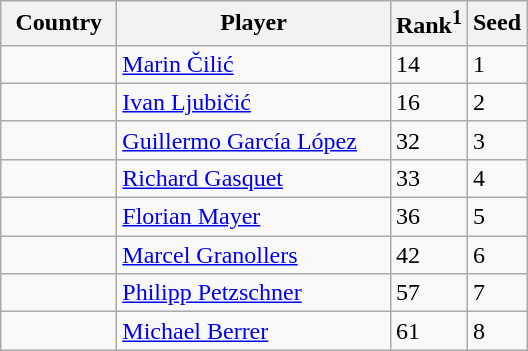<table class="sortable wikitable">
<tr>
<th width="70">Country</th>
<th width="175">Player</th>
<th>Rank<sup>1</sup></th>
<th>Seed</th>
</tr>
<tr>
<td></td>
<td><a href='#'>Marin Čilić</a></td>
<td>14</td>
<td>1</td>
</tr>
<tr>
<td></td>
<td><a href='#'>Ivan Ljubičić</a></td>
<td>16</td>
<td>2</td>
</tr>
<tr>
<td></td>
<td><a href='#'>Guillermo García López</a></td>
<td>32</td>
<td>3</td>
</tr>
<tr>
<td></td>
<td><a href='#'>Richard Gasquet</a></td>
<td>33</td>
<td>4</td>
</tr>
<tr>
<td></td>
<td><a href='#'>Florian Mayer</a></td>
<td>36</td>
<td>5</td>
</tr>
<tr>
<td></td>
<td><a href='#'>Marcel Granollers</a></td>
<td>42</td>
<td>6</td>
</tr>
<tr>
<td></td>
<td><a href='#'>Philipp Petzschner</a></td>
<td>57</td>
<td>7</td>
</tr>
<tr>
<td></td>
<td><a href='#'>Michael Berrer</a></td>
<td>61</td>
<td>8</td>
</tr>
</table>
